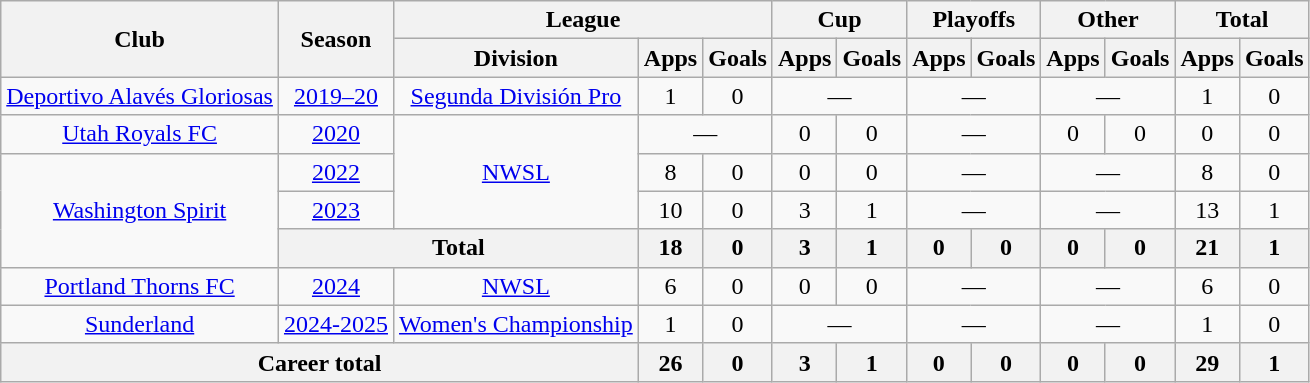<table class="wikitable" style="text-align:center">
<tr>
<th rowspan="2">Club</th>
<th rowspan="2">Season</th>
<th colspan="3">League</th>
<th colspan="2">Cup</th>
<th colspan="2">Playoffs</th>
<th colspan="2">Other</th>
<th colspan="2">Total</th>
</tr>
<tr>
<th>Division</th>
<th>Apps</th>
<th>Goals</th>
<th>Apps</th>
<th>Goals</th>
<th>Apps</th>
<th>Goals</th>
<th>Apps</th>
<th>Goals</th>
<th>Apps</th>
<th>Goals</th>
</tr>
<tr>
<td><a href='#'>Deportivo Alavés Gloriosas</a></td>
<td><a href='#'>2019–20</a></td>
<td><a href='#'>Segunda División Pro</a></td>
<td>1</td>
<td>0</td>
<td colspan="2">—</td>
<td colspan="2">—</td>
<td colspan="2">—</td>
<td>1</td>
<td>0</td>
</tr>
<tr>
<td><a href='#'>Utah Royals FC</a></td>
<td><a href='#'>2020</a></td>
<td rowspan="3"><a href='#'>NWSL</a></td>
<td colspan="2">—</td>
<td>0</td>
<td>0</td>
<td colspan="2">—</td>
<td>0</td>
<td>0</td>
<td>0</td>
<td>0</td>
</tr>
<tr>
<td rowspan="3"><a href='#'>Washington Spirit</a></td>
<td><a href='#'>2022</a></td>
<td>8</td>
<td>0</td>
<td>0</td>
<td>0</td>
<td colspan="2">—</td>
<td colspan="2">—</td>
<td>8</td>
<td>0</td>
</tr>
<tr>
<td><a href='#'>2023</a></td>
<td>10</td>
<td>0</td>
<td>3</td>
<td>1</td>
<td colspan="2">—</td>
<td colspan="2">—</td>
<td>13</td>
<td>1</td>
</tr>
<tr>
<th colspan="2">Total</th>
<th>18</th>
<th>0</th>
<th>3</th>
<th>1</th>
<th>0</th>
<th>0</th>
<th>0</th>
<th>0</th>
<th>21</th>
<th>1</th>
</tr>
<tr>
<td><a href='#'>Portland Thorns FC</a></td>
<td><a href='#'>2024</a></td>
<td><a href='#'>NWSL</a></td>
<td>6</td>
<td>0</td>
<td>0</td>
<td>0</td>
<td colspan="2">—</td>
<td colspan="2">—</td>
<td>6</td>
<td>0</td>
</tr>
<tr>
<td><a href='#'>Sunderland</a></td>
<td><a href='#'>2024-2025</a></td>
<td><a href='#'>Women's Championship</a></td>
<td>1</td>
<td>0</td>
<td colspan="2">—</td>
<td colspan="2">—</td>
<td colspan="2">—</td>
<td>1</td>
<td>0</td>
</tr>
<tr>
<th colspan="3">Career total</th>
<th>26</th>
<th>0</th>
<th>3</th>
<th>1</th>
<th>0</th>
<th>0</th>
<th>0</th>
<th>0</th>
<th>29</th>
<th>1</th>
</tr>
</table>
